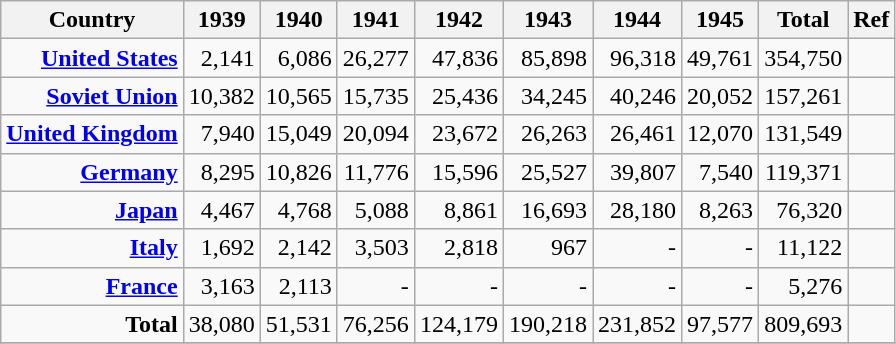<table class="wikitable">
<tr>
<th>Country</th>
<th>1939</th>
<th>1940</th>
<th>1941</th>
<th>1942</th>
<th>1943</th>
<th>1944</th>
<th>1945</th>
<th>Total</th>
<th>Ref</th>
</tr>
<tr align=right>
<td><strong><a href='#'>United States</a></strong></td>
<td>2,141</td>
<td>6,086</td>
<td>26,277</td>
<td>47,836</td>
<td>85,898</td>
<td>96,318</td>
<td>49,761</td>
<td>354,750</td>
<td></td>
</tr>
<tr align=right>
<td><strong><a href='#'>Soviet Union</a></strong></td>
<td>10,382</td>
<td>10,565</td>
<td>15,735</td>
<td>25,436</td>
<td>34,245</td>
<td>40,246</td>
<td>20,052</td>
<td>157,261</td>
<td></td>
</tr>
<tr align=right>
<td><strong><a href='#'>United Kingdom</a></strong></td>
<td>7,940</td>
<td>15,049</td>
<td>20,094</td>
<td>23,672</td>
<td>26,263</td>
<td>26,461</td>
<td>12,070</td>
<td>131,549</td>
<td></td>
</tr>
<tr align=right>
<td><strong><a href='#'>Germany</a></strong></td>
<td>8,295</td>
<td>10,826</td>
<td>11,776</td>
<td>15,596</td>
<td>25,527</td>
<td>39,807</td>
<td>7,540</td>
<td>119,371</td>
<td></td>
</tr>
<tr align=right>
<td><strong><a href='#'>Japan</a></strong></td>
<td>4,467</td>
<td>4,768</td>
<td>5,088</td>
<td>8,861</td>
<td>16,693</td>
<td>28,180</td>
<td>8,263</td>
<td>76,320</td>
<td></td>
</tr>
<tr align=right>
<td><strong><a href='#'>Italy</a></strong></td>
<td>1,692</td>
<td>2,142</td>
<td>3,503</td>
<td>2,818</td>
<td>967</td>
<td>-</td>
<td>-</td>
<td>11,122</td>
<td></td>
</tr>
<tr align=right>
<td><strong><a href='#'>France</a></strong></td>
<td>3,163</td>
<td>2,113</td>
<td>-</td>
<td>-</td>
<td>-</td>
<td>-</td>
<td>-</td>
<td>5,276</td>
<td></td>
</tr>
<tr align=right>
<td><strong>Total</strong></td>
<td>38,080</td>
<td>51,531</td>
<td>76,256</td>
<td>124,179</td>
<td>190,218</td>
<td>231,852</td>
<td>97,577</td>
<td>809,693</td>
<td></td>
</tr>
<tr>
</tr>
</table>
